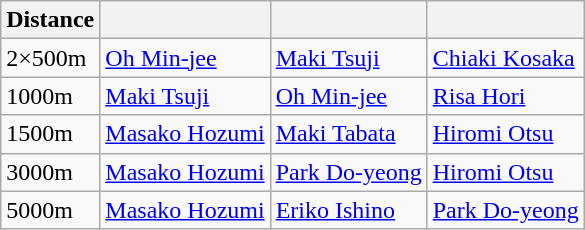<table class="wikitable">
<tr>
<th>Distance</th>
<th></th>
<th></th>
<th></th>
</tr>
<tr>
<td>2×500m</td>
<td> <a href='#'>Oh Min-jee</a></td>
<td>  <a href='#'>Maki Tsuji</a></td>
<td>  <a href='#'>Chiaki Kosaka</a></td>
</tr>
<tr>
<td>1000m</td>
<td> <a href='#'>Maki Tsuji</a></td>
<td> <a href='#'>Oh Min-jee</a></td>
<td>  <a href='#'>Risa Hori</a></td>
</tr>
<tr>
<td>1500m</td>
<td>  <a href='#'>Masako Hozumi</a></td>
<td> <a href='#'>Maki Tabata</a></td>
<td> <a href='#'>Hiromi Otsu</a></td>
</tr>
<tr>
<td>3000m</td>
<td>  <a href='#'>Masako Hozumi</a></td>
<td> <a href='#'>Park Do-yeong</a></td>
<td>  <a href='#'>Hiromi Otsu</a></td>
</tr>
<tr>
<td>5000m</td>
<td>  <a href='#'>Masako Hozumi</a></td>
<td>  <a href='#'>Eriko Ishino</a></td>
<td> <a href='#'>Park Do-yeong</a></td>
</tr>
</table>
